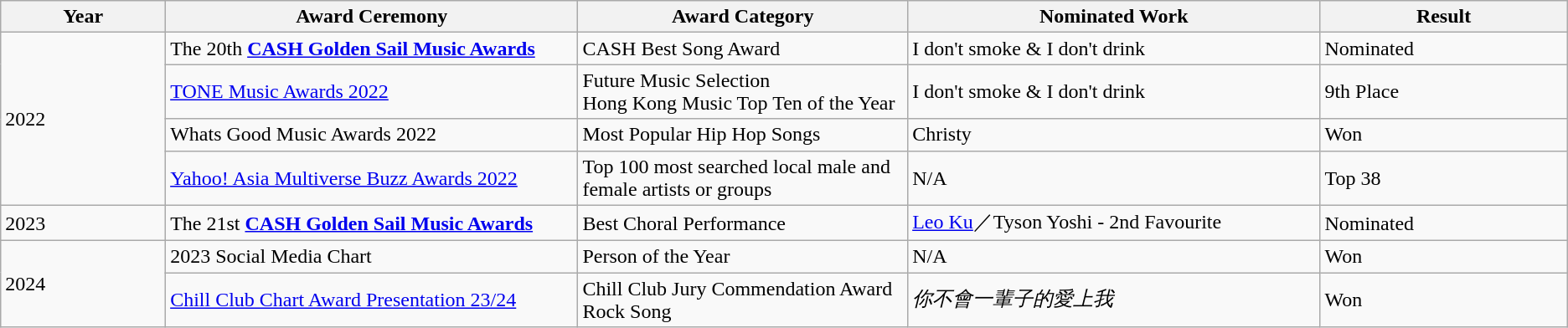<table class="wikitable">
<tr>
<th width="10%">Year</th>
<th width="25%">Award Ceremony</th>
<th width="20%">Award Category</th>
<th width="25%">Nominated Work</th>
<th width="15%"><strong>Result</strong></th>
</tr>
<tr>
<td rowspan="4">2022</td>
<td>The 20th <a href='#'><strong>CASH Golden Sail Music Awards</strong></a></td>
<td>CASH Best Song Award</td>
<td>I don't smoke & I don't drink</td>
<td>Nominated</td>
</tr>
<tr>
<td><a href='#'>TONE Music Awards 2022</a></td>
<td>Future Music Selection<br>Hong Kong Music Top Ten of the Year</td>
<td>I don't smoke & I don't drink</td>
<td>9th Place</td>
</tr>
<tr>
<td>Whats Good Music Awards 2022</td>
<td>Most Popular Hip Hop Songs </td>
<td>Christy</td>
<td>Won</td>
</tr>
<tr>
<td><a href='#'>Yahoo! Asia Multiverse Buzz Awards 2022</a></td>
<td>Top 100 most searched local male and female artists or groups</td>
<td>N/A</td>
<td>Top 38</td>
</tr>
<tr>
<td>2023</td>
<td>The 21st <a href='#'><strong>CASH Golden Sail Music Awards</strong></a></td>
<td>Best Choral Performance</td>
<td><a href='#'>Leo Ku</a>／Tyson Yoshi - 2nd Favourite</td>
<td>Nominated</td>
</tr>
<tr>
<td rowspan="2">2024</td>
<td>2023 Social Media Chart</td>
<td>Person of the Year</td>
<td>N/A</td>
<td>Won</td>
</tr>
<tr>
<td><a href='#'>Chill Club Chart Award Presentation 23/24</a></td>
<td>Chill Club Jury Commendation Award Rock Song</td>
<td><em>你不會一輩子的愛上我</em></td>
<td>Won</td>
</tr>
</table>
